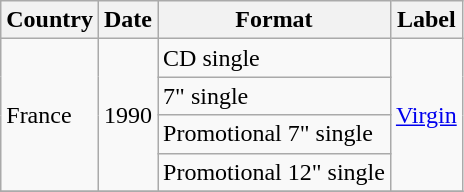<table class=wikitable>
<tr>
<th>Country</th>
<th>Date</th>
<th>Format</th>
<th>Label</th>
</tr>
<tr>
<td rowspan="4">France</td>
<td rowspan="4">1990</td>
<td>CD single</td>
<td rowspan="4"><a href='#'>Virgin</a></td>
</tr>
<tr>
<td>7" single</td>
</tr>
<tr>
<td>Promotional 7" single</td>
</tr>
<tr>
<td>Promotional 12" single</td>
</tr>
<tr>
</tr>
</table>
